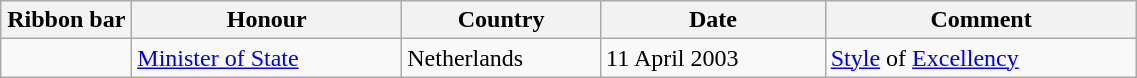<table class="wikitable" style="width:60%;">
<tr>
<th style="width:80px;">Ribbon bar</th>
<th>Honour</th>
<th>Country</th>
<th>Date</th>
<th>Comment</th>
</tr>
<tr>
<td></td>
<td><a href='#'>Minister of State</a></td>
<td>Netherlands</td>
<td>11 April 2003</td>
<td><a href='#'>Style</a> of <a href='#'>Excellency</a></td>
</tr>
</table>
